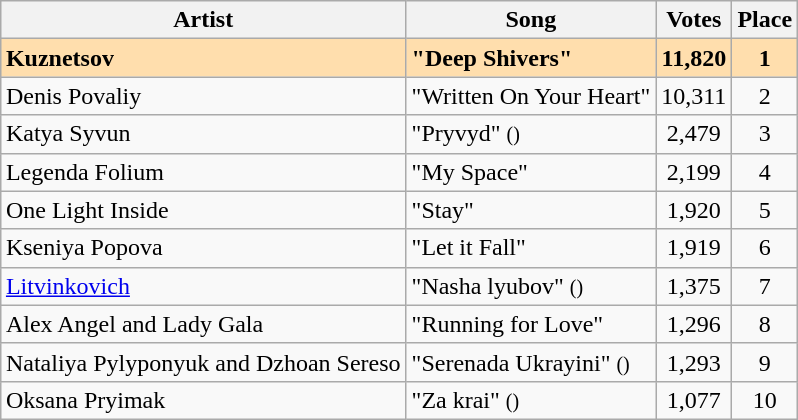<table class="sortable wikitable" style="margin: 1em auto 1em auto; text-align:center">
<tr>
<th>Artist</th>
<th>Song</th>
<th>Votes</th>
<th>Place</th>
</tr>
<tr style="font-weight:bold; background:#FFDEAD;">
<td align="left">Kuznetsov</td>
<td align="left">"Deep Shivers"</td>
<td>11,820</td>
<td>1</td>
</tr>
<tr>
<td align="left">Denis Povaliy</td>
<td align="left">"Written On Your Heart"</td>
<td>10,311</td>
<td>2</td>
</tr>
<tr>
<td align="left">Katya Syvun</td>
<td align="left">"Pryvyd" <small>()</small></td>
<td>2,479</td>
<td>3</td>
</tr>
<tr>
<td align="left">Legenda Folium</td>
<td align="left">"My Space"</td>
<td>2,199</td>
<td>4</td>
</tr>
<tr>
<td align="left">One Light Inside</td>
<td align="left">"Stay"</td>
<td>1,920</td>
<td>5</td>
</tr>
<tr>
<td align="left">Kseniya Popova</td>
<td align="left">"Let it Fall"</td>
<td>1,919</td>
<td>6</td>
</tr>
<tr>
<td align="left"><a href='#'>Litvinkovich</a></td>
<td align="left">"Nasha lyubov" <small>()</small></td>
<td>1,375</td>
<td>7</td>
</tr>
<tr>
<td align="left">Alex Angel and Lady Gala</td>
<td align="left">"Running for Love"</td>
<td>1,296</td>
<td>8</td>
</tr>
<tr>
<td align="left">Nataliya Pylyponyuk and Dzhoan Sereso</td>
<td align="left">"Serenada Ukrayini" <small>()</small></td>
<td>1,293</td>
<td>9</td>
</tr>
<tr>
<td align="left">Oksana Pryimak</td>
<td align="left">"Za krai" <small>()</small></td>
<td>1,077</td>
<td>10</td>
</tr>
</table>
